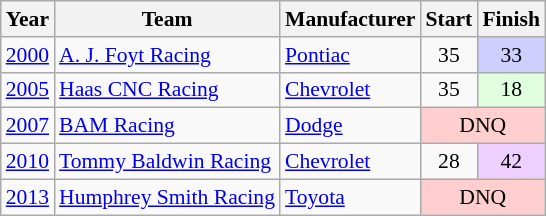<table class="wikitable" style="font-size: 90%;">
<tr>
<th>Year</th>
<th>Team</th>
<th>Manufacturer</th>
<th>Start</th>
<th>Finish</th>
</tr>
<tr>
<td><a href='#'>2000</a></td>
<td><a href='#'>A. J. Foyt Racing</a></td>
<td><a href='#'>Pontiac</a></td>
<td align=center>35</td>
<td align=center colspan=2 style="background:#CFCFFF;">33</td>
</tr>
<tr>
<td><a href='#'>2005</a></td>
<td><a href='#'>Haas CNC Racing</a></td>
<td><a href='#'>Chevrolet</a></td>
<td align=center>35</td>
<td align=center style="background:#DFFFDF">18</td>
</tr>
<tr>
<td><a href='#'>2007</a></td>
<td><a href='#'>BAM Racing</a></td>
<td><a href='#'>Dodge</a></td>
<td align=center colspan=2 style="background:#FFCFCF;">DNQ</td>
</tr>
<tr>
<td><a href='#'>2010</a></td>
<td><a href='#'>Tommy Baldwin Racing</a></td>
<td><a href='#'>Chevrolet</a></td>
<td align=center>28</td>
<td align=center style="background:#EFCFFF;">42</td>
</tr>
<tr>
<td><a href='#'>2013</a></td>
<td><a href='#'>Humphrey Smith Racing</a></td>
<td><a href='#'>Toyota</a></td>
<td align=center colspan=2 style="background:#FFCFCF;">DNQ</td>
</tr>
</table>
